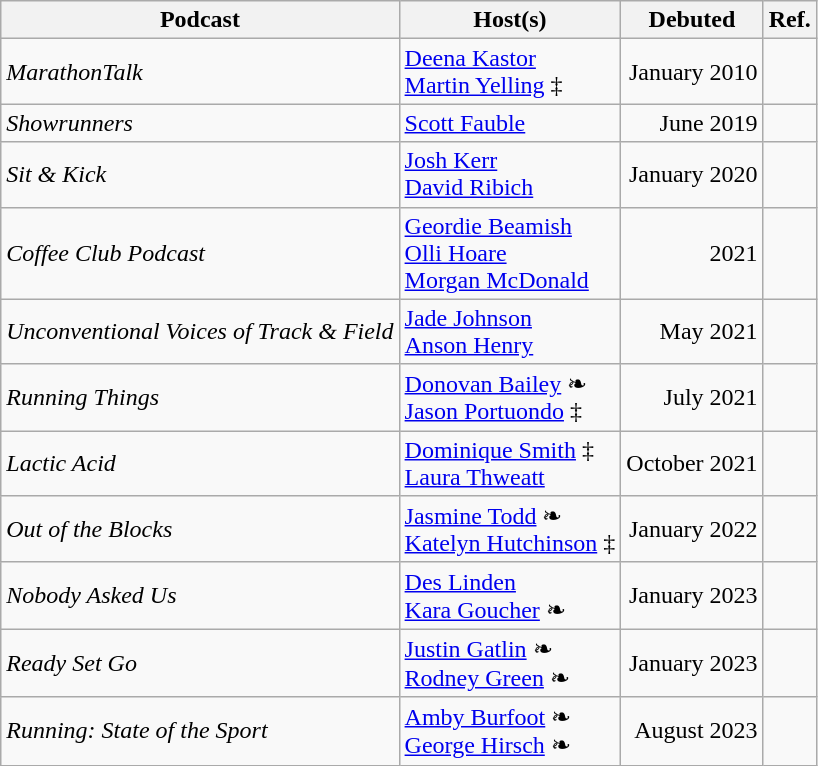<table class="wikitable sortable"  border="1">
<tr align="center">
<th>Podcast</th>
<th>Host(s)</th>
<th>Debuted</th>
<th>Ref.</th>
</tr>
<tr>
<td><em>MarathonTalk</em></td>
<td><a href='#'>Deena Kastor</a> <br><a href='#'>Martin Yelling</a> ‡</td>
<td align="right">January 2010</td>
<td align="center"></td>
</tr>
<tr>
<td><em>Showrunners</em></td>
<td><a href='#'>Scott Fauble</a></td>
<td align="right">June 2019</td>
<td align="center"></td>
</tr>
<tr>
<td><em>Sit & Kick</em></td>
<td><a href='#'>Josh Kerr</a><br><a href='#'>David Ribich</a></td>
<td align="right">January 2020</td>
<td align="center"></td>
</tr>
<tr>
<td><em>Coffee Club Podcast</em></td>
<td><a href='#'>Geordie Beamish</a><br><a href='#'>Olli Hoare</a><br><a href='#'>Morgan McDonald</a></td>
<td align="right">2021</td>
<td align="center"></td>
</tr>
<tr>
<td><em>Unconventional Voices of Track & Field</em></td>
<td><a href='#'>Jade Johnson</a><br><a href='#'>Anson Henry</a></td>
<td align="right">May 2021</td>
<td align="center"></td>
</tr>
<tr>
<td><em>Running Things</em></td>
<td><a href='#'>Donovan Bailey</a> ❧<br><a href='#'>Jason Portuondo</a> ‡</td>
<td align="right">July 2021</td>
<td align="center"></td>
</tr>
<tr>
<td><em>Lactic Acid</em></td>
<td><a href='#'>Dominique Smith</a> ‡<br><a href='#'>Laura Thweatt</a></td>
<td align="right">October 2021</td>
<td align="center"></td>
</tr>
<tr>
<td><em>Out of the Blocks</em></td>
<td><a href='#'>Jasmine Todd</a> ❧<br><a href='#'>Katelyn Hutchinson</a> ‡</td>
<td align="right">January 2022</td>
<td align="center"></td>
</tr>
<tr>
<td><em>Nobody Asked Us</em></td>
<td><a href='#'>Des Linden</a><br><a href='#'>Kara Goucher</a> ❧</td>
<td align="right">January 2023</td>
<td align="center"></td>
</tr>
<tr>
<td><em>Ready Set Go</em></td>
<td><a href='#'>Justin Gatlin</a> ❧<br><a href='#'>Rodney Green</a> ❧</td>
<td align="right">January 2023</td>
<td align="center"></td>
</tr>
<tr>
<td><em>Running: State of the Sport</em></td>
<td><a href='#'>Amby Burfoot</a> ❧<br><a href='#'>George Hirsch</a> ❧</td>
<td align="right">August 2023</td>
<td align="center"></td>
</tr>
</table>
